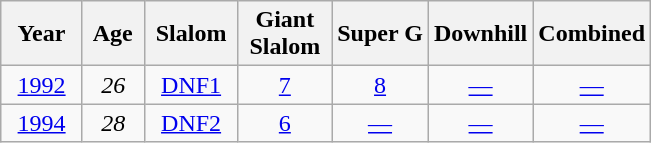<table class=wikitable style="text-align:center">
<tr>
<th>  Year  </th>
<th> Age </th>
<th> Slalom </th>
<th> Giant <br> Slalom </th>
<th>Super G</th>
<th>Downhill</th>
<th>Combined</th>
</tr>
<tr>
<td><a href='#'>1992</a></td>
<td><em>26</em></td>
<td><a href='#'>DNF1</a></td>
<td><a href='#'>7</a></td>
<td><a href='#'>8</a></td>
<td><a href='#'>—</a></td>
<td><a href='#'>—</a></td>
</tr>
<tr>
<td><a href='#'>1994</a></td>
<td><em>28</em></td>
<td><a href='#'>DNF2</a></td>
<td><a href='#'>6</a></td>
<td><a href='#'>—</a></td>
<td><a href='#'>—</a></td>
<td><a href='#'>—</a></td>
</tr>
</table>
